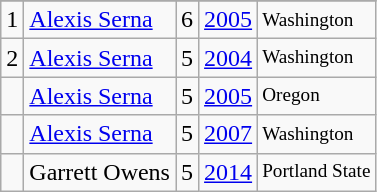<table class="wikitable">
<tr>
</tr>
<tr>
<td>1</td>
<td><a href='#'>Alexis Serna</a></td>
<td>6</td>
<td><a href='#'>2005</a></td>
<td style="font-size:80%;">Washington</td>
</tr>
<tr>
<td>2</td>
<td><a href='#'>Alexis Serna</a></td>
<td>5</td>
<td><a href='#'>2004</a></td>
<td style="font-size:80%;">Washington</td>
</tr>
<tr>
<td></td>
<td><a href='#'>Alexis Serna</a></td>
<td>5</td>
<td><a href='#'>2005</a></td>
<td style="font-size:80%;">Oregon</td>
</tr>
<tr>
<td></td>
<td><a href='#'>Alexis Serna</a></td>
<td>5</td>
<td><a href='#'>2007</a></td>
<td style="font-size:80%;">Washington</td>
</tr>
<tr>
<td></td>
<td>Garrett Owens</td>
<td>5</td>
<td><a href='#'>2014</a></td>
<td style="font-size:80%;">Portland State</td>
</tr>
</table>
